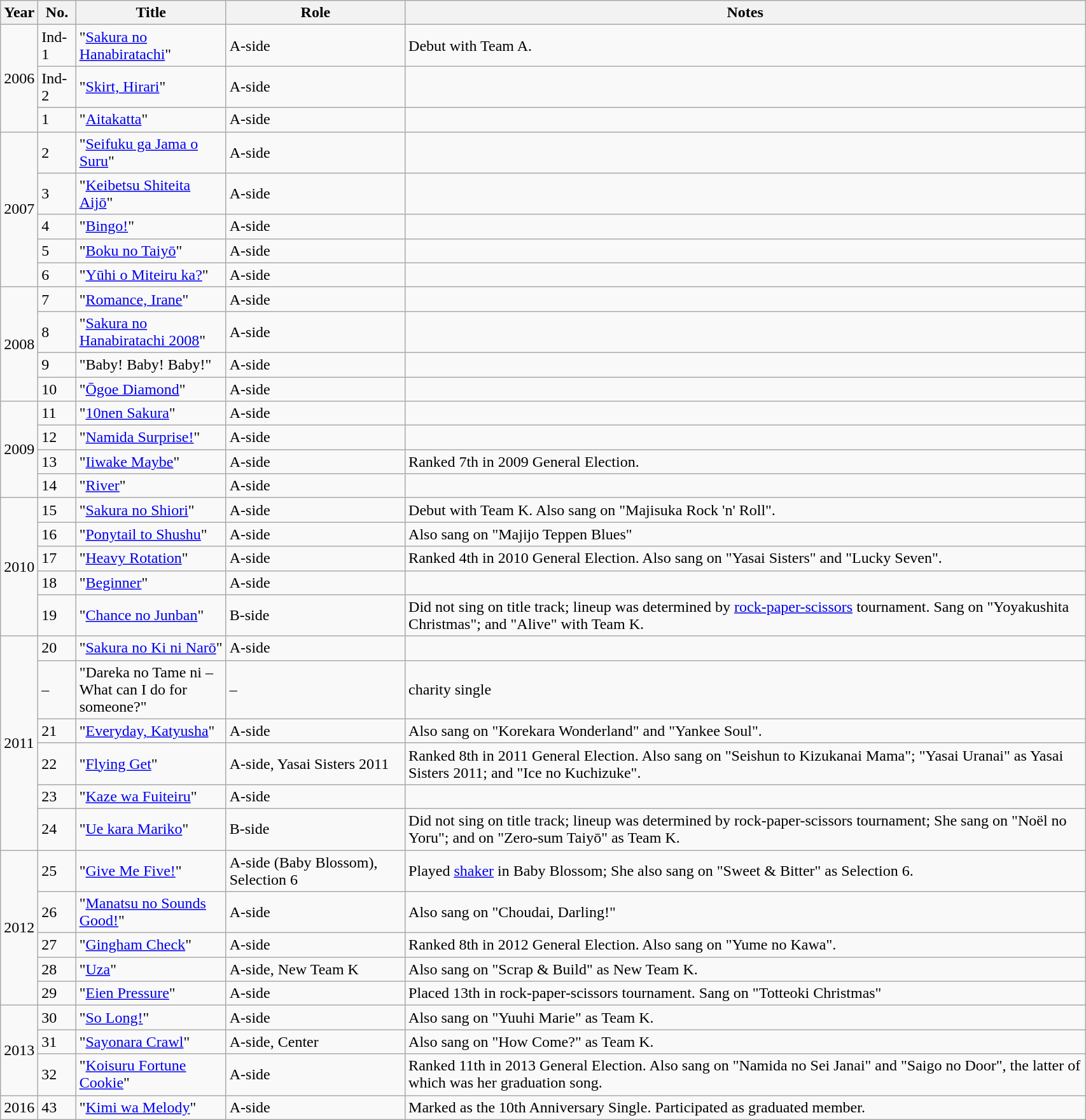<table class="wikitable sortable" style="width:90%;">
<tr>
<th>Year</th>
<th data-sort-type="number">No. </th>
<th style="width:150px;">Title </th>
<th>Role  </th>
<th class="unsortable">Notes </th>
</tr>
<tr>
<td rowspan="3">2006</td>
<td>Ind-1</td>
<td>"<a href='#'>Sakura no Hanabiratachi</a>"</td>
<td>A-side</td>
<td>Debut with Team A.</td>
</tr>
<tr>
<td>Ind-2</td>
<td>"<a href='#'>Skirt, Hirari</a>"</td>
<td>A-side</td>
<td></td>
</tr>
<tr>
<td>1</td>
<td>"<a href='#'>Aitakatta</a>"</td>
<td>A-side</td>
<td></td>
</tr>
<tr>
<td rowspan="5">2007</td>
<td>2</td>
<td>"<a href='#'>Seifuku ga Jama o Suru</a>"</td>
<td>A-side</td>
<td></td>
</tr>
<tr>
<td>3</td>
<td>"<a href='#'>Keibetsu Shiteita Aijō</a>"</td>
<td>A-side</td>
<td></td>
</tr>
<tr>
<td>4</td>
<td>"<a href='#'>Bingo!</a>"</td>
<td>A-side</td>
<td></td>
</tr>
<tr>
<td>5</td>
<td>"<a href='#'>Boku no Taiyō</a>"</td>
<td>A-side</td>
<td></td>
</tr>
<tr>
<td>6</td>
<td>"<a href='#'>Yūhi o Miteiru ka?</a>"</td>
<td>A-side</td>
<td></td>
</tr>
<tr>
<td rowspan="4">2008</td>
<td>7</td>
<td>"<a href='#'>Romance, Irane</a>"</td>
<td>A-side</td>
<td></td>
</tr>
<tr>
<td>8</td>
<td>"<a href='#'>Sakura no Hanabiratachi 2008</a>"</td>
<td>A-side</td>
<td></td>
</tr>
<tr>
<td>9</td>
<td>"Baby! Baby! Baby!"</td>
<td>A-side</td>
<td></td>
</tr>
<tr>
<td>10</td>
<td>"<a href='#'>Ōgoe Diamond</a>"</td>
<td>A-side</td>
<td></td>
</tr>
<tr>
<td rowspan="4">2009</td>
<td>11</td>
<td>"<a href='#'>10nen Sakura</a>"</td>
<td>A-side</td>
<td></td>
</tr>
<tr>
<td>12</td>
<td>"<a href='#'>Namida Surprise!</a>"</td>
<td>A-side</td>
<td></td>
</tr>
<tr>
<td>13</td>
<td>"<a href='#'>Iiwake Maybe</a>"</td>
<td>A-side</td>
<td>Ranked 7th in 2009 General Election.</td>
</tr>
<tr>
<td>14</td>
<td>"<a href='#'>River</a>"</td>
<td>A-side</td>
<td></td>
</tr>
<tr>
<td rowspan="5">2010</td>
<td>15</td>
<td>"<a href='#'>Sakura no Shiori</a>"</td>
<td>A-side</td>
<td>Debut with Team K. Also sang on "Majisuka Rock 'n' Roll".</td>
</tr>
<tr>
<td>16</td>
<td>"<a href='#'>Ponytail to Shushu</a>"</td>
<td>A-side</td>
<td>Also sang on "Majijo Teppen Blues"</td>
</tr>
<tr>
<td>17</td>
<td>"<a href='#'>Heavy Rotation</a>"</td>
<td>A-side</td>
<td>Ranked 4th in 2010 General Election. Also sang on  "Yasai Sisters" and "Lucky Seven".</td>
</tr>
<tr>
<td>18</td>
<td>"<a href='#'>Beginner</a>"</td>
<td>A-side</td>
<td></td>
</tr>
<tr>
<td>19</td>
<td>"<a href='#'>Chance no Junban</a>"</td>
<td>B-side</td>
<td>Did not sing on title track; lineup was determined by <a href='#'>rock-paper-scissors</a> tournament. Sang on "Yoyakushita Christmas"; and "Alive" with Team K.</td>
</tr>
<tr>
<td rowspan="6">2011</td>
<td>20</td>
<td>"<a href='#'>Sakura no Ki ni Narō</a>"</td>
<td>A-side</td>
<td></td>
</tr>
<tr>
<td>–</td>
<td>"Dareka no Tame ni – What can I do for someone?"</td>
<td>–</td>
<td>charity single</td>
</tr>
<tr>
<td>21</td>
<td>"<a href='#'>Everyday, Katyusha</a>"</td>
<td>A-side</td>
<td>Also sang on "Korekara Wonderland" and "Yankee Soul".</td>
</tr>
<tr>
<td>22</td>
<td>"<a href='#'>Flying Get</a>"</td>
<td>A-side, Yasai Sisters 2011</td>
<td>Ranked 8th in 2011 General Election. Also sang on "Seishun to Kizukanai Mama"; "Yasai Uranai" as Yasai Sisters 2011; and "Ice no Kuchizuke".</td>
</tr>
<tr>
<td>23</td>
<td>"<a href='#'>Kaze wa Fuiteiru</a>"</td>
<td>A-side</td>
<td></td>
</tr>
<tr>
<td>24</td>
<td>"<a href='#'>Ue kara Mariko</a>"</td>
<td>B-side</td>
<td>Did not sing on title track; lineup was determined by rock-paper-scissors tournament; She sang on "Noël no Yoru"; and on "Zero-sum Taiyō" as Team K.</td>
</tr>
<tr>
<td rowspan="5">2012</td>
<td>25</td>
<td>"<a href='#'>Give Me Five!</a>"</td>
<td>A-side (Baby Blossom), Selection 6</td>
<td>Played <a href='#'>shaker</a> in Baby Blossom; She also sang on "Sweet & Bitter" as Selection 6.</td>
</tr>
<tr>
<td>26</td>
<td>"<a href='#'>Manatsu no Sounds Good!</a>"</td>
<td>A-side</td>
<td>Also sang on "Choudai, Darling!"</td>
</tr>
<tr>
<td>27</td>
<td>"<a href='#'>Gingham Check</a>"</td>
<td>A-side</td>
<td>Ranked 8th in 2012 General Election. Also sang on "Yume no Kawa".</td>
</tr>
<tr>
<td>28</td>
<td>"<a href='#'>Uza</a>"</td>
<td>A-side, New Team K</td>
<td>Also sang on "Scrap & Build" as New Team K.</td>
</tr>
<tr>
<td>29</td>
<td>"<a href='#'>Eien Pressure</a>"</td>
<td>A-side</td>
<td>Placed 13th in rock-paper-scissors tournament. Sang on "Totteoki Christmas"</td>
</tr>
<tr>
<td rowspan="3">2013</td>
<td>30</td>
<td>"<a href='#'>So Long!</a>"</td>
<td>A-side</td>
<td>Also sang on "Yuuhi Marie" as Team K.</td>
</tr>
<tr>
<td>31</td>
<td>"<a href='#'>Sayonara Crawl</a>"</td>
<td>A-side, Center</td>
<td>Also sang on "How Come?" as Team K.</td>
</tr>
<tr>
<td>32</td>
<td>"<a href='#'>Koisuru Fortune Cookie</a>"</td>
<td>A-side</td>
<td>Ranked 11th in 2013 General Election.  Also sang on "Namida no Sei Janai" and "Saigo no Door", the latter of which was her graduation song.</td>
</tr>
<tr>
<td>2016</td>
<td>43</td>
<td>"<a href='#'>Kimi wa Melody</a>"</td>
<td>A-side</td>
<td>Marked as the 10th Anniversary Single. Participated as graduated member.</td>
</tr>
</table>
